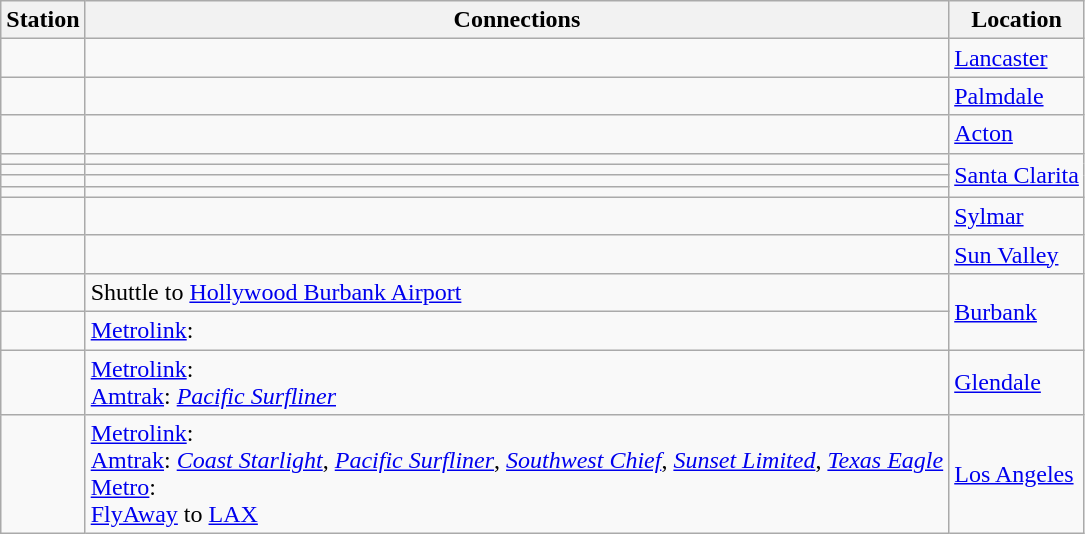<table class="wikitable plainrowheaders">
<tr>
<th>Station</th>
<th>Connections</th>
<th>Location<br></th>
</tr>
<tr>
<td></td>
<td></td>
<td><a href='#'>Lancaster</a></td>
</tr>
<tr>
<td></td>
<td></td>
<td><a href='#'>Palmdale</a></td>
</tr>
<tr>
<td></td>
<td></td>
<td><a href='#'>Acton</a></td>
</tr>
<tr>
<td></td>
<td></td>
<td rowspan="4"><a href='#'>Santa Clarita</a></td>
</tr>
<tr>
<td></td>
<td></td>
</tr>
<tr>
<td></td>
<td></td>
</tr>
<tr>
<td></td>
<td></td>
</tr>
<tr>
<td></td>
<td></td>
<td><a href='#'>Sylmar</a></td>
</tr>
<tr>
<td></td>
<td></td>
<td><a href='#'>Sun Valley</a></td>
</tr>
<tr>
<td></td>
<td> Shuttle to <a href='#'>Hollywood Burbank Airport</a></td>
<td rowspan="2"><a href='#'>Burbank</a></td>
</tr>
<tr>
<td></td>
<td> <a href='#'>Metrolink</a>: </td>
</tr>
<tr>
<td></td>
<td> <a href='#'>Metrolink</a>: <br> <a href='#'>Amtrak</a>: <em><a href='#'>Pacific Surfliner</a></em></td>
<td><a href='#'>Glendale</a></td>
</tr>
<tr>
<td></td>
<td> <a href='#'>Metrolink</a>:     <br> <a href='#'>Amtrak</a>: <em><a href='#'>Coast Starlight</a></em>, <em><a href='#'>Pacific Surfliner</a></em>, <em><a href='#'>Southwest Chief</a></em>, <em><a href='#'>Sunset Limited</a></em>, <em><a href='#'>Texas Eagle</a></em><br> <a href='#'>Metro</a>:    <br> <a href='#'>FlyAway</a> to <a href='#'>LAX</a></td>
<td><a href='#'>Los Angeles</a></td>
</tr>
</table>
